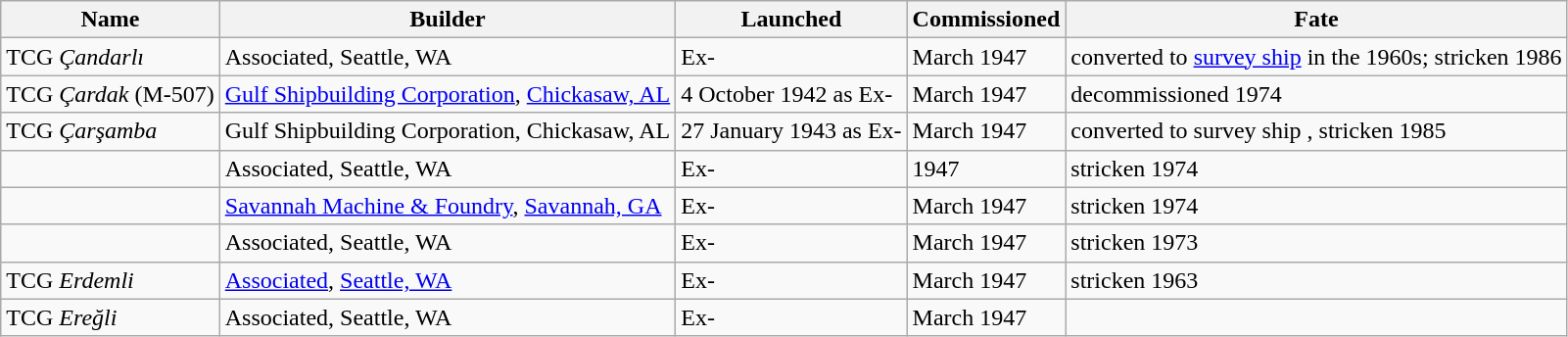<table class="wikitable">
<tr>
<th>Name</th>
<th>Builder</th>
<th>Launched</th>
<th>Commissioned</th>
<th>Fate</th>
</tr>
<tr>
<td>TCG <em>Çandarlı</em></td>
<td> Associated, Seattle, WA</td>
<td>Ex-</td>
<td>March 1947</td>
<td>converted to <a href='#'>survey ship</a>  in the 1960s; stricken 1986</td>
</tr>
<tr>
<td>TCG <em>Çardak</em> (M-507)</td>
<td> <a href='#'>Gulf Shipbuilding Corporation</a>, <a href='#'>Chickasaw, AL</a></td>
<td>4 October 1942 as Ex-</td>
<td>March 1947</td>
<td>decommissioned 1974</td>
</tr>
<tr>
<td>TCG <em>Çarşamba</em></td>
<td> Gulf Shipbuilding Corporation, Chickasaw, AL</td>
<td>27 January 1943 as Ex-</td>
<td>March 1947</td>
<td>converted to survey ship , stricken 1985</td>
</tr>
<tr>
<td></td>
<td> Associated, Seattle, WA</td>
<td>Ex-</td>
<td>1947</td>
<td>stricken 1974</td>
</tr>
<tr>
<td></td>
<td> <a href='#'>Savannah Machine & Foundry</a>, <a href='#'>Savannah, GA</a></td>
<td>Ex-</td>
<td>March 1947</td>
<td>stricken 1974</td>
</tr>
<tr>
<td></td>
<td> Associated, Seattle, WA</td>
<td>Ex-</td>
<td>March 1947</td>
<td>stricken 1973</td>
</tr>
<tr>
<td>TCG <em>Erdemli</em></td>
<td> <a href='#'>Associated</a>, <a href='#'>Seattle, WA</a></td>
<td>Ex-</td>
<td>March 1947</td>
<td>stricken 1963</td>
</tr>
<tr>
<td>TCG <em>Ereğli</em></td>
<td> Associated, Seattle, WA</td>
<td>Ex-</td>
<td>March 1947</td>
<td></td>
</tr>
</table>
